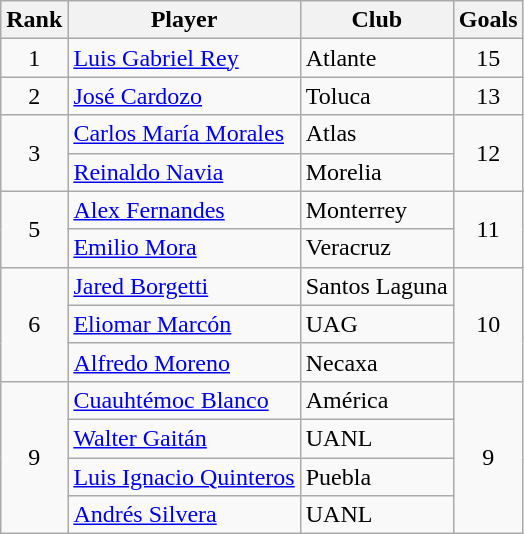<table class="wikitable">
<tr>
<th>Rank</th>
<th>Player</th>
<th>Club</th>
<th>Goals</th>
</tr>
<tr>
<td align=center rowspan=1>1</td>
<td> <a href='#'>Luis Gabriel Rey</a></td>
<td>Atlante</td>
<td align=center rowspan=1>15</td>
</tr>
<tr>
<td align=center rowspan=1>2</td>
<td> <a href='#'>José Cardozo</a></td>
<td>Toluca</td>
<td align=center rowspan=1>13</td>
</tr>
<tr>
<td align=center rowspan=2>3</td>
<td> <a href='#'>Carlos María Morales</a></td>
<td>Atlas</td>
<td align=center rowspan=2>12</td>
</tr>
<tr>
<td> <a href='#'>Reinaldo Navia</a></td>
<td>Morelia</td>
</tr>
<tr>
<td align=center rowspan=2>5</td>
<td> <a href='#'>Alex Fernandes</a></td>
<td>Monterrey</td>
<td align=center rowspan=2>11</td>
</tr>
<tr>
<td> <a href='#'>Emilio Mora</a></td>
<td>Veracruz</td>
</tr>
<tr>
<td align=center rowspan=3>6</td>
<td> <a href='#'>Jared Borgetti</a></td>
<td>Santos Laguna</td>
<td align=center rowspan=3>10</td>
</tr>
<tr>
<td> <a href='#'>Eliomar Marcón</a></td>
<td>UAG</td>
</tr>
<tr>
<td> <a href='#'>Alfredo Moreno</a></td>
<td>Necaxa</td>
</tr>
<tr>
<td align=center rowspan=4>9</td>
<td> <a href='#'>Cuauhtémoc Blanco</a></td>
<td>América</td>
<td align=center rowspan=4>9</td>
</tr>
<tr>
<td> <a href='#'>Walter Gaitán</a></td>
<td>UANL</td>
</tr>
<tr>
<td> <a href='#'>Luis Ignacio Quinteros</a></td>
<td>Puebla</td>
</tr>
<tr>
<td> <a href='#'>Andrés Silvera</a></td>
<td>UANL</td>
</tr>
</table>
